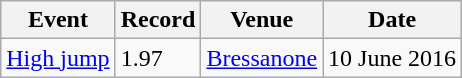<table class="wikitable">
<tr>
<th>Event</th>
<th>Record</th>
<th>Venue</th>
<th>Date</th>
</tr>
<tr>
<td><a href='#'>High jump</a></td>
<td>1.97</td>
<td><a href='#'>Bressanone</a></td>
<td>10 June 2016</td>
</tr>
</table>
